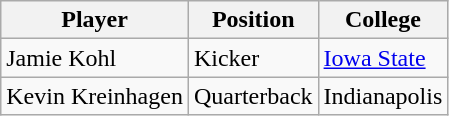<table class="wikitable">
<tr>
<th>Player</th>
<th>Position</th>
<th>College</th>
</tr>
<tr>
<td>Jamie Kohl</td>
<td>Kicker</td>
<td><a href='#'>Iowa State</a></td>
</tr>
<tr>
<td>Kevin Kreinhagen</td>
<td>Quarterback</td>
<td>Indianapolis</td>
</tr>
</table>
